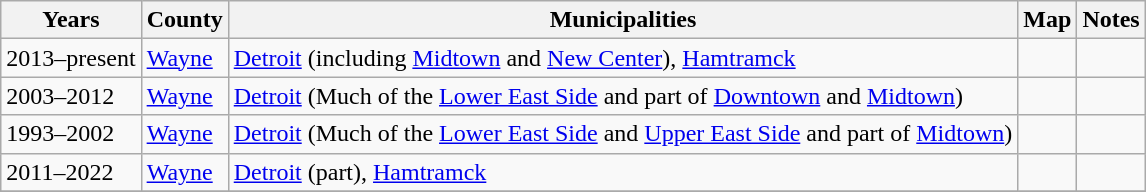<table class=wikitable>
<tr valign=bottom>
<th>Years</th>
<th>County</th>
<th>Municipalities</th>
<th>Map</th>
<th>Notes</th>
</tr>
<tr>
<td>2013–present</td>
<td><a href='#'>Wayne</a></td>
<td><a href='#'>Detroit</a> (including <a href='#'>Midtown</a> and <a href='#'>New Center</a>), <a href='#'>Hamtramck</a></td>
<td></td>
<td></td>
</tr>
<tr>
<td>2003–2012</td>
<td><a href='#'>Wayne</a></td>
<td><a href='#'>Detroit</a> (Much of the <a href='#'>Lower East Side</a> and part of <a href='#'>Downtown</a> and <a href='#'>Midtown</a>)</td>
<td></td>
<td></td>
</tr>
<tr>
<td>1993–2002</td>
<td><a href='#'>Wayne</a></td>
<td><a href='#'>Detroit</a> (Much of the <a href='#'>Lower East Side</a> and <a href='#'>Upper East Side</a> and part of <a href='#'>Midtown</a>)</td>
<td></td>
<td></td>
</tr>
<tr>
<td>2011–2022</td>
<td><a href='#'>Wayne</a></td>
<td><a href='#'>Detroit</a> (part), <a href='#'>Hamtramck</a></td>
<td></td>
<td></td>
</tr>
<tr>
</tr>
</table>
